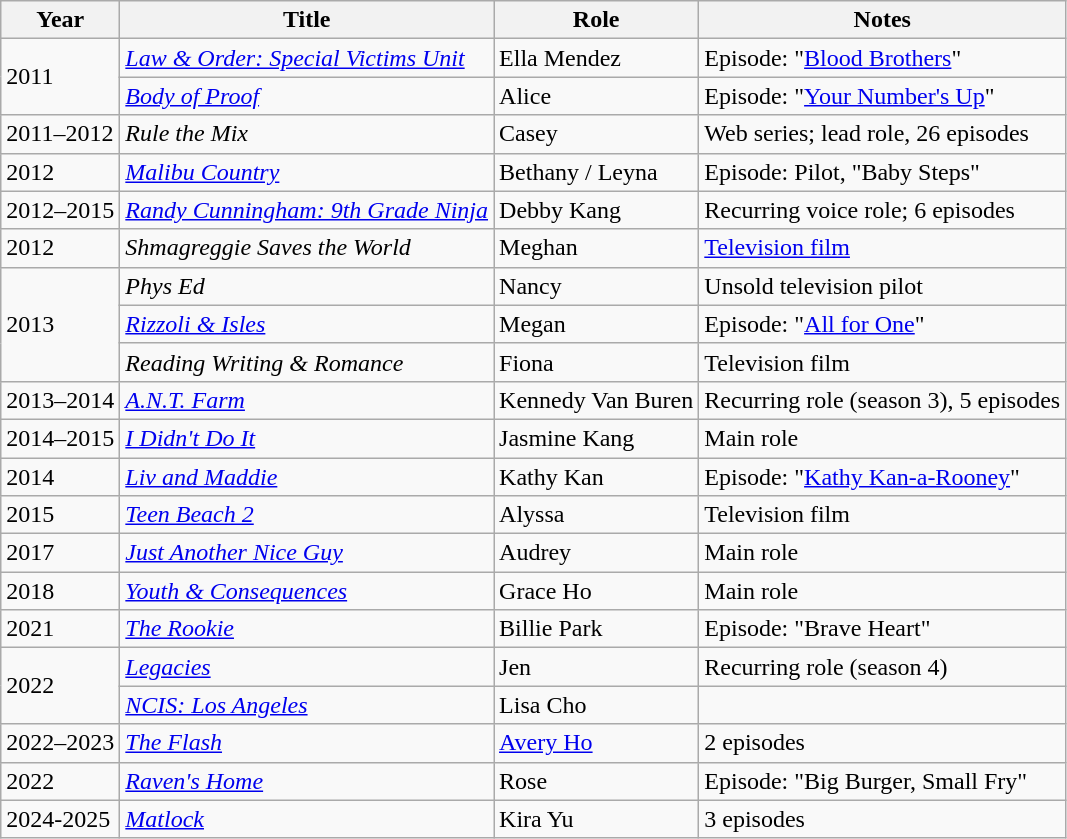<table class="wikitable sortable">
<tr>
<th>Year</th>
<th>Title</th>
<th>Role</th>
<th class="unsortable">Notes</th>
</tr>
<tr>
<td rowspan="2">2011</td>
<td><em><a href='#'>Law & Order: Special Victims Unit</a></em></td>
<td>Ella Mendez</td>
<td>Episode: "<a href='#'>Blood Brothers</a>"</td>
</tr>
<tr>
<td><em><a href='#'>Body of Proof</a></em></td>
<td>Alice</td>
<td>Episode: "<a href='#'>Your Number's Up</a>"</td>
</tr>
<tr>
<td>2011–2012</td>
<td><em>Rule the Mix</em></td>
<td>Casey</td>
<td>Web series; lead role, 26 episodes</td>
</tr>
<tr>
<td>2012</td>
<td><em><a href='#'>Malibu Country</a></em></td>
<td>Bethany / Leyna</td>
<td>Episode: Pilot, "Baby Steps"</td>
</tr>
<tr>
<td>2012–2015</td>
<td><em><a href='#'>Randy Cunningham: 9th Grade Ninja</a></em></td>
<td>Debby Kang</td>
<td>Recurring voice role; 6 episodes</td>
</tr>
<tr>
<td>2012</td>
<td><em>Shmagreggie Saves the World</em></td>
<td>Meghan</td>
<td><a href='#'>Television film</a></td>
</tr>
<tr>
<td rowspan="3">2013</td>
<td><em>Phys Ed</em></td>
<td>Nancy</td>
<td>Unsold television pilot</td>
</tr>
<tr>
<td><em><a href='#'>Rizzoli & Isles</a></em></td>
<td>Megan</td>
<td>Episode: "<a href='#'>All for One</a>"</td>
</tr>
<tr>
<td><em>Reading Writing & Romance</em></td>
<td>Fiona</td>
<td>Television film</td>
</tr>
<tr>
<td>2013–2014</td>
<td><em><a href='#'>A.N.T. Farm</a></em></td>
<td>Kennedy Van Buren</td>
<td>Recurring role (season 3), 5 episodes</td>
</tr>
<tr>
<td>2014–2015</td>
<td><em><a href='#'>I Didn't Do It</a></em></td>
<td>Jasmine Kang</td>
<td>Main role</td>
</tr>
<tr>
<td>2014</td>
<td><em><a href='#'>Liv and Maddie</a></em></td>
<td>Kathy Kan</td>
<td>Episode: "<a href='#'>Kathy Kan-a-Rooney</a>"</td>
</tr>
<tr>
<td>2015</td>
<td><em><a href='#'>Teen Beach 2</a></em></td>
<td>Alyssa</td>
<td>Television film</td>
</tr>
<tr>
<td>2017</td>
<td><em><a href='#'>Just Another Nice Guy</a></em></td>
<td>Audrey</td>
<td>Main role</td>
</tr>
<tr>
<td>2018</td>
<td><em><a href='#'>Youth & Consequences</a></em></td>
<td>Grace Ho</td>
<td>Main role</td>
</tr>
<tr>
<td>2021</td>
<td><em><a href='#'>The Rookie</a></em></td>
<td>Billie Park</td>
<td>Episode: "Brave Heart"</td>
</tr>
<tr>
<td rowspan="2">2022</td>
<td><em><a href='#'>Legacies</a></em></td>
<td>Jen</td>
<td>Recurring role (season 4)</td>
</tr>
<tr>
<td><em><a href='#'>NCIS: Los Angeles</a></em></td>
<td>Lisa Cho</td>
<td></td>
</tr>
<tr>
<td>2022–2023</td>
<td><em><a href='#'>The Flash</a></em></td>
<td><a href='#'>Avery Ho</a></td>
<td>2 episodes</td>
</tr>
<tr>
<td>2022</td>
<td><em><a href='#'>Raven's Home</a></em></td>
<td>Rose</td>
<td>Episode: "Big Burger, Small Fry"</td>
</tr>
<tr>
<td>2024-2025</td>
<td><em><a href='#'>Matlock</a></em></td>
<td>Kira Yu</td>
<td>3 episodes</td>
</tr>
</table>
